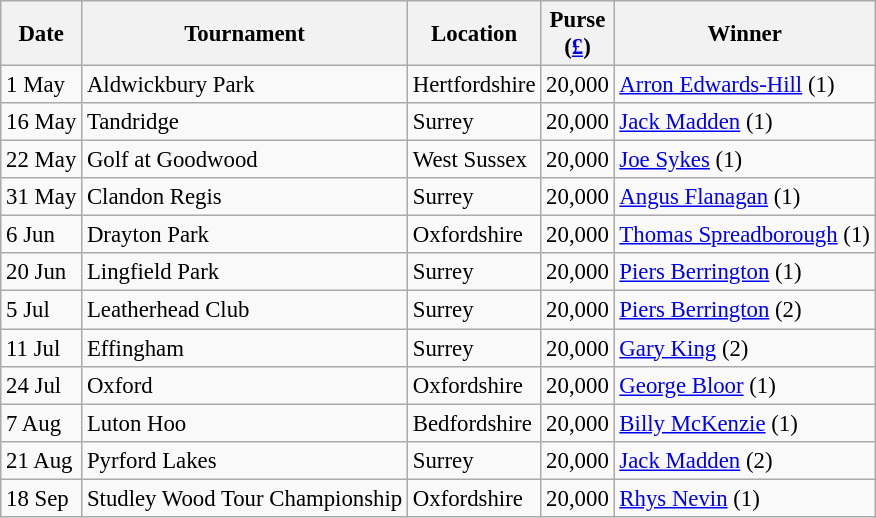<table class="wikitable" style="font-size:95%;">
<tr>
<th>Date</th>
<th>Tournament</th>
<th>Location</th>
<th>Purse<br>(<a href='#'>£</a>)</th>
<th>Winner</th>
</tr>
<tr>
<td>1 May</td>
<td>Aldwickbury Park</td>
<td>Hertfordshire</td>
<td align=right>20,000</td>
<td> <a href='#'>Arron Edwards-Hill</a> (1)</td>
</tr>
<tr>
<td>16 May</td>
<td>Tandridge</td>
<td>Surrey</td>
<td align=right>20,000</td>
<td> <a href='#'>Jack Madden</a> (1)</td>
</tr>
<tr>
<td>22 May</td>
<td>Golf at Goodwood</td>
<td>West Sussex</td>
<td align=right>20,000</td>
<td> <a href='#'>Joe Sykes</a> (1)</td>
</tr>
<tr>
<td>31 May</td>
<td>Clandon Regis</td>
<td>Surrey</td>
<td align=right>20,000</td>
<td> <a href='#'>Angus Flanagan</a> (1)</td>
</tr>
<tr>
<td>6 Jun</td>
<td>Drayton Park</td>
<td>Oxfordshire</td>
<td align=right>20,000</td>
<td> <a href='#'>Thomas Spreadborough</a> (1)</td>
</tr>
<tr>
<td>20 Jun</td>
<td>Lingfield Park</td>
<td>Surrey</td>
<td align=right>20,000</td>
<td> <a href='#'>Piers Berrington</a> (1)</td>
</tr>
<tr>
<td>5 Jul</td>
<td>Leatherhead Club</td>
<td>Surrey</td>
<td align=right>20,000</td>
<td> <a href='#'>Piers Berrington</a> (2)</td>
</tr>
<tr>
<td>11 Jul</td>
<td>Effingham</td>
<td>Surrey</td>
<td align=right>20,000</td>
<td> <a href='#'>Gary King</a> (2)</td>
</tr>
<tr>
<td>24 Jul</td>
<td>Oxford</td>
<td>Oxfordshire</td>
<td align=right>20,000</td>
<td> <a href='#'>George Bloor</a> (1)</td>
</tr>
<tr>
<td>7 Aug</td>
<td>Luton Hoo</td>
<td>Bedfordshire</td>
<td align=right>20,000</td>
<td> <a href='#'>Billy McKenzie</a> (1)</td>
</tr>
<tr>
<td>21 Aug</td>
<td>Pyrford Lakes</td>
<td>Surrey</td>
<td align=right>20,000</td>
<td> <a href='#'>Jack Madden</a> (2)</td>
</tr>
<tr>
<td>18 Sep</td>
<td>Studley Wood Tour Championship</td>
<td>Oxfordshire</td>
<td align=right>20,000</td>
<td> <a href='#'>Rhys Nevin</a> (1)</td>
</tr>
</table>
